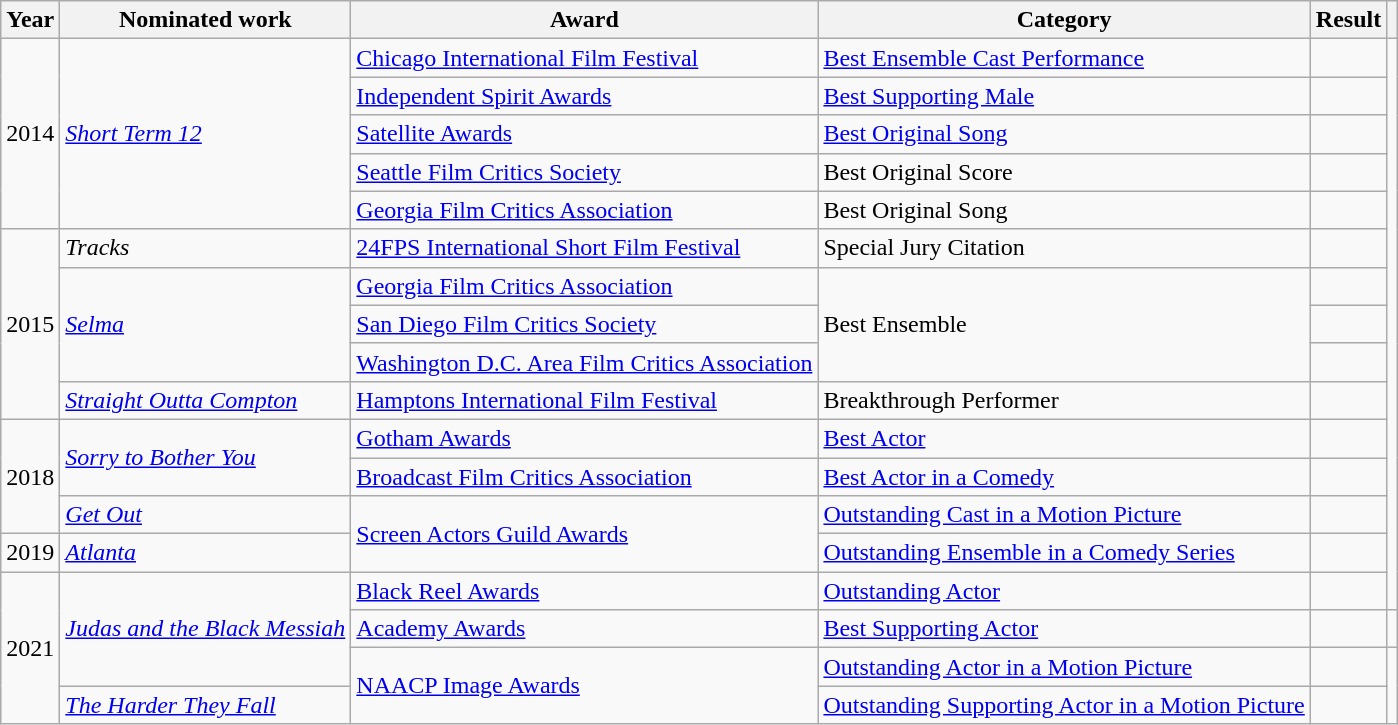<table class="wikitable sortable">
<tr>
<th>Year</th>
<th>Nominated work</th>
<th>Award</th>
<th>Category</th>
<th>Result</th>
<th class="unsortable"></th>
</tr>
<tr>
<td rowspan=5>2014</td>
<td rowspan=5><em><a href='#'>Short Term 12</a></em></td>
<td><a href='#'>Chicago International Film Festival</a></td>
<td><a href='#'>Best Ensemble Cast Performance</a></td>
<td></td>
<td rowspan=15 align="center"></td>
</tr>
<tr>
<td><a href='#'>Independent Spirit Awards</a></td>
<td><a href='#'>Best Supporting Male</a></td>
<td></td>
</tr>
<tr>
<td><a href='#'>Satellite Awards</a></td>
<td><a href='#'>Best Original Song</a></td>
<td></td>
</tr>
<tr>
<td><a href='#'>Seattle Film Critics Society</a></td>
<td>Best Original Score</td>
<td></td>
</tr>
<tr>
<td><a href='#'>Georgia Film Critics Association</a></td>
<td>Best Original Song</td>
<td></td>
</tr>
<tr>
<td rowspan="5">2015</td>
<td><em>Tracks</em></td>
<td><a href='#'>24FPS International Short Film Festival</a></td>
<td>Special Jury Citation</td>
<td></td>
</tr>
<tr>
<td rowspan="3"><em><a href='#'>Selma</a></em></td>
<td><a href='#'>Georgia Film Critics Association</a></td>
<td rowspan=3>Best Ensemble</td>
<td></td>
</tr>
<tr>
<td><a href='#'>San Diego Film Critics Society</a></td>
<td></td>
</tr>
<tr>
<td><a href='#'>Washington D.C. Area Film Critics Association</a></td>
<td></td>
</tr>
<tr>
<td><em><a href='#'>Straight Outta Compton</a></em></td>
<td><a href='#'>Hamptons International Film Festival</a></td>
<td>Breakthrough Performer</td>
<td></td>
</tr>
<tr>
<td rowspan="3">2018</td>
<td rowspan=2><em><a href='#'>Sorry to Bother You</a></em></td>
<td><a href='#'>Gotham Awards</a></td>
<td><a href='#'>Best Actor</a></td>
<td></td>
</tr>
<tr>
<td><a href='#'>Broadcast Film Critics Association</a></td>
<td><a href='#'>Best Actor in a Comedy</a></td>
<td></td>
</tr>
<tr>
<td><em><a href='#'>Get Out</a></em></td>
<td rowspan=2><a href='#'>Screen Actors Guild Awards</a></td>
<td><a href='#'>Outstanding Cast in a Motion Picture</a></td>
<td></td>
</tr>
<tr>
<td>2019</td>
<td><em><a href='#'>Atlanta</a></em></td>
<td><a href='#'>Outstanding Ensemble in a Comedy Series</a></td>
<td></td>
</tr>
<tr>
<td rowspan=4>2021</td>
<td rowspan=3><em><a href='#'>Judas and the Black Messiah</a></em></td>
<td><a href='#'>Black Reel Awards</a></td>
<td><a href='#'>Outstanding Actor</a></td>
<td></td>
</tr>
<tr>
<td><a href='#'>Academy Awards</a></td>
<td><a href='#'>Best Supporting Actor</a></td>
<td></td>
<td align="center"></td>
</tr>
<tr>
<td rowspan=2><a href='#'>NAACP Image Awards</a></td>
<td><a href='#'>Outstanding Actor in a Motion Picture</a></td>
<td></td>
<td rowspan=2 align="center"></td>
</tr>
<tr>
<td><em><a href='#'>The Harder They Fall</a></em></td>
<td><a href='#'>Outstanding Supporting Actor in a Motion Picture</a></td>
<td></td>
</tr>
</table>
